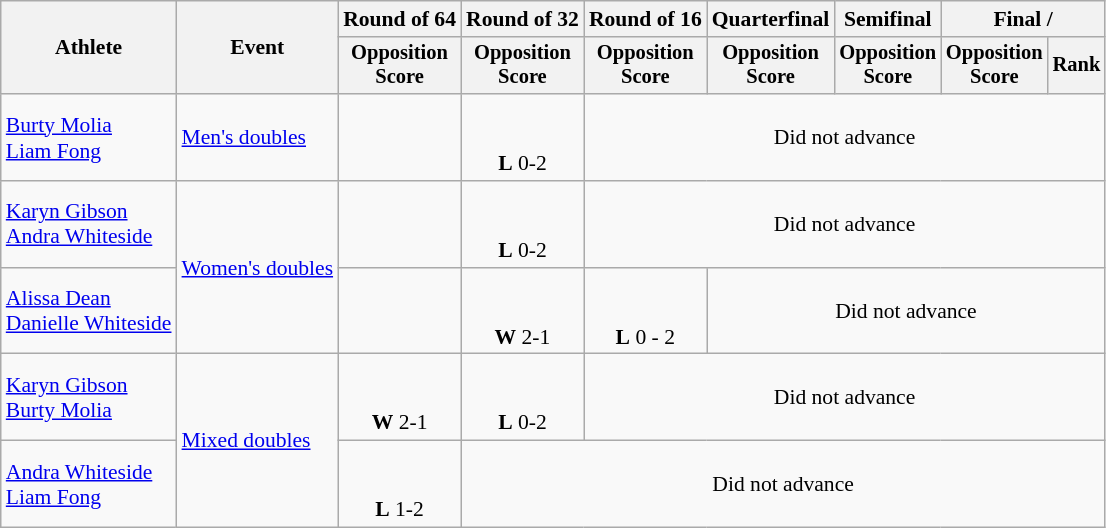<table class=wikitable style="font-size:90%">
<tr>
<th rowspan=2>Athlete</th>
<th rowspan=2>Event</th>
<th>Round of 64</th>
<th>Round of 32</th>
<th>Round of 16</th>
<th>Quarterfinal</th>
<th>Semifinal</th>
<th colspan=2>Final / </th>
</tr>
<tr style="font-size:95%">
<th>Opposition<br>Score</th>
<th>Opposition<br>Score</th>
<th>Opposition<br>Score</th>
<th>Opposition<br>Score</th>
<th>Opposition<br>Score</th>
<th>Opposition<br>Score</th>
<th>Rank</th>
</tr>
<tr align=center>
<td align=left><a href='#'>Burty Molia</a><br><a href='#'>Liam Fong</a></td>
<td align=left><a href='#'>Men's doubles</a></td>
<td></td>
<td><br><br> <strong>L</strong> 0-2</td>
<td Colspan=5>Did not advance</td>
</tr>
<tr align=center>
<td align=left><a href='#'>Karyn Gibson</a><br><a href='#'>Andra Whiteside</a></td>
<td align=left rowspan=2><a href='#'>Women's doubles</a></td>
<td></td>
<td><br><br> <strong>L</strong> 0-2</td>
<td Colspan=5>Did not advance</td>
</tr>
<tr align=center>
<td align=left><a href='#'>Alissa Dean</a><br><a href='#'>Danielle Whiteside</a></td>
<td></td>
<td><br><br> <strong>W</strong> 2-1</td>
<td><br><br><strong>L</strong> 0 - 2</td>
<td colspan=4>Did not advance</td>
</tr>
<tr align=center>
<td align=left><a href='#'>Karyn Gibson</a><br><a href='#'>Burty Molia</a></td>
<td align=left rowspan=2><a href='#'>Mixed doubles</a></td>
<td><br><br> <strong>W</strong> 2-1</td>
<td><br><br> <strong>L</strong> 0-2</td>
<td Colspan=5>Did not advance</td>
</tr>
<tr align=center>
<td align=left><a href='#'>Andra Whiteside</a><br><a href='#'>Liam Fong</a></td>
<td><br><br> <strong>L</strong> 1-2</td>
<td Colspan=6>Did not advance</td>
</tr>
</table>
